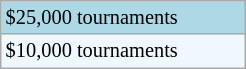<table class="wikitable" style="font-size:85%; width:13%;">
<tr style="background:lightblue;">
<td>$25,000 tournaments</td>
</tr>
<tr style="background:#f0f8ff;">
<td>$10,000 tournaments</td>
</tr>
</table>
